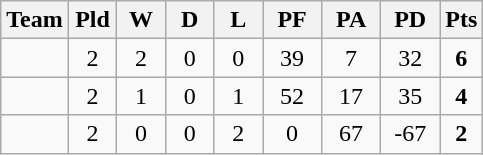<table class="wikitable" style="text-align:center;">
<tr>
<th>Team</th>
<th width="25">Pld</th>
<th width="25">W</th>
<th width="25">D</th>
<th width="25">L</th>
<th width="32">PF</th>
<th width="32">PA</th>
<th width="32">PD</th>
<th>Pts</th>
</tr>
<tr>
<td align="left"></td>
<td>2</td>
<td>2</td>
<td>0</td>
<td>0</td>
<td>39</td>
<td>7</td>
<td>32</td>
<td><strong>6</strong></td>
</tr>
<tr>
<td align="left"></td>
<td>2</td>
<td>1</td>
<td>0</td>
<td>1</td>
<td>52</td>
<td>17</td>
<td>35</td>
<td><strong>4</strong></td>
</tr>
<tr>
<td align="left"></td>
<td>2</td>
<td>0</td>
<td>0</td>
<td>2</td>
<td>0</td>
<td>67</td>
<td>-67</td>
<td><strong>2</strong></td>
</tr>
</table>
